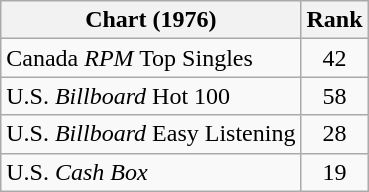<table class="wikitable sortable">
<tr>
<th align="left">Chart (1976)</th>
<th style="text-align:center;">Rank</th>
</tr>
<tr>
<td>Canada <em>RPM</em> Top Singles</td>
<td style="text-align:center;">42</td>
</tr>
<tr>
<td>U.S. <em>Billboard</em> Hot 100</td>
<td style="text-align:center;">58</td>
</tr>
<tr>
<td>U.S. <em>Billboard</em> Easy Listening</td>
<td style="text-align:center;">28</td>
</tr>
<tr>
<td align="left">U.S. <em>Cash Box</em></td>
<td style="text-align:center;">19</td>
</tr>
</table>
